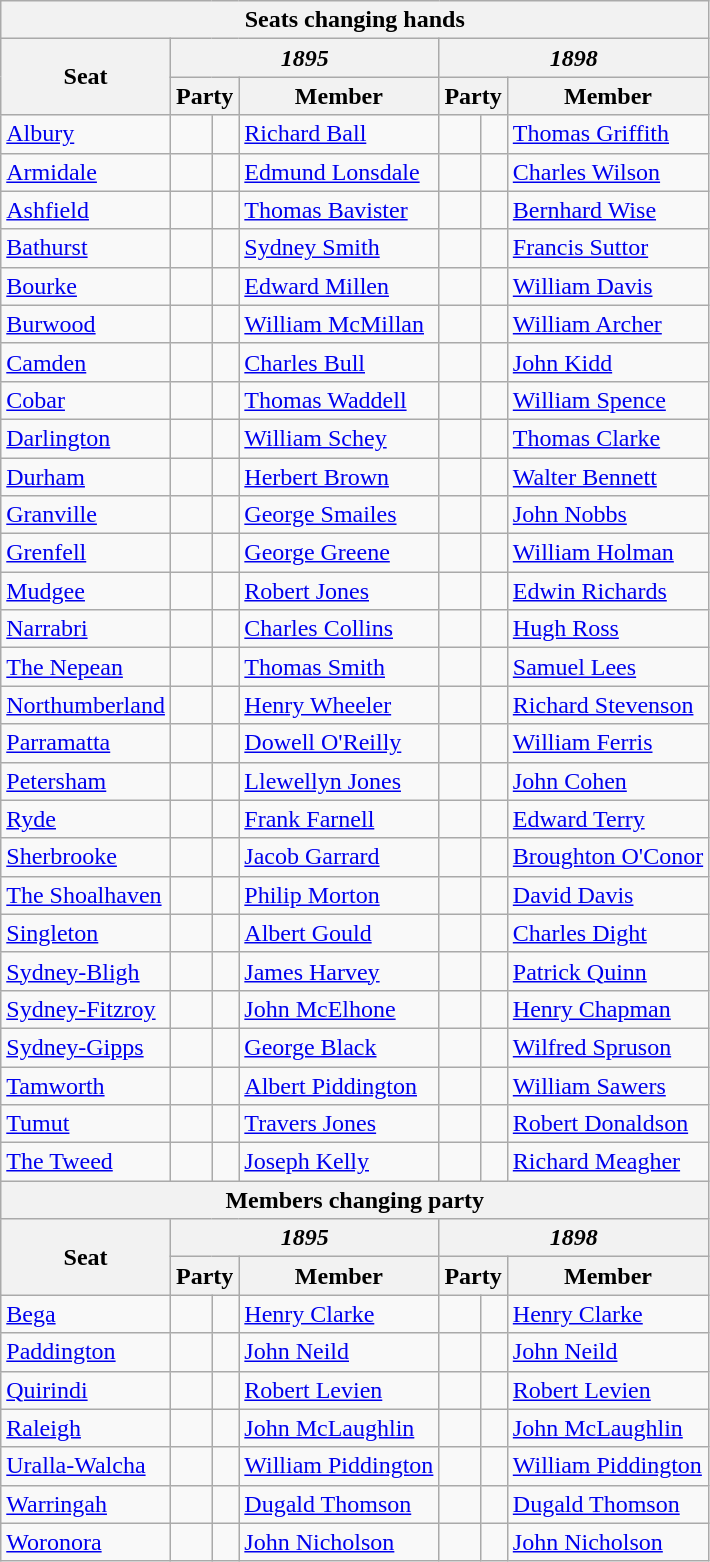<table class="wikitable">
<tr>
<th colspan="7">Seats changing hands</th>
</tr>
<tr>
<th rowspan="2">Seat</th>
<th colspan="3"><em>1895</em></th>
<th colspan="3"><em>1898</em></th>
</tr>
<tr>
<th colspan="2">Party</th>
<th>Member</th>
<th colspan="2">Party</th>
<th>Member</th>
</tr>
<tr>
<td><a href='#'>Albury</a></td>
<td> </td>
<td></td>
<td><a href='#'>Richard Ball</a></td>
<td> </td>
<td></td>
<td><a href='#'>Thomas Griffith</a></td>
</tr>
<tr>
<td><a href='#'>Armidale</a></td>
<td> </td>
<td></td>
<td><a href='#'>Edmund Lonsdale</a></td>
<td> </td>
<td></td>
<td><a href='#'>Charles Wilson</a></td>
</tr>
<tr>
<td><a href='#'>Ashfield</a></td>
<td> </td>
<td></td>
<td><a href='#'>Thomas Bavister</a></td>
<td> </td>
<td></td>
<td><a href='#'>Bernhard Wise</a></td>
</tr>
<tr>
<td><a href='#'>Bathurst</a></td>
<td> </td>
<td></td>
<td><a href='#'>Sydney Smith</a></td>
<td> </td>
<td></td>
<td><a href='#'>Francis Suttor</a></td>
</tr>
<tr>
<td><a href='#'>Bourke</a></td>
<td> </td>
<td></td>
<td><a href='#'>Edward Millen</a></td>
<td> </td>
<td></td>
<td><a href='#'>William Davis</a></td>
</tr>
<tr>
<td><a href='#'>Burwood</a></td>
<td> </td>
<td></td>
<td><a href='#'>William McMillan</a></td>
<td> </td>
<td></td>
<td><a href='#'>William Archer</a></td>
</tr>
<tr>
<td><a href='#'>Camden</a></td>
<td> </td>
<td></td>
<td><a href='#'>Charles Bull</a></td>
<td> </td>
<td></td>
<td><a href='#'>John Kidd</a></td>
</tr>
<tr>
<td><a href='#'>Cobar</a></td>
<td> </td>
<td></td>
<td><a href='#'>Thomas Waddell</a></td>
<td> </td>
<td></td>
<td><a href='#'>William Spence</a></td>
</tr>
<tr>
<td><a href='#'>Darlington</a></td>
<td> </td>
<td></td>
<td><a href='#'>William Schey</a></td>
<td> </td>
<td></td>
<td><a href='#'>Thomas Clarke</a></td>
</tr>
<tr>
<td><a href='#'>Durham</a></td>
<td> </td>
<td></td>
<td><a href='#'>Herbert Brown</a></td>
<td> </td>
<td></td>
<td><a href='#'>Walter Bennett</a></td>
</tr>
<tr>
<td><a href='#'>Granville</a></td>
<td> </td>
<td></td>
<td><a href='#'>George Smailes</a></td>
<td> </td>
<td></td>
<td><a href='#'>John Nobbs</a></td>
</tr>
<tr>
<td><a href='#'>Grenfell</a></td>
<td> </td>
<td></td>
<td><a href='#'>George Greene</a></td>
<td> </td>
<td></td>
<td><a href='#'>William Holman</a></td>
</tr>
<tr>
<td><a href='#'>Mudgee</a></td>
<td> </td>
<td></td>
<td><a href='#'>Robert Jones</a></td>
<td> </td>
<td></td>
<td><a href='#'>Edwin Richards</a></td>
</tr>
<tr>
<td><a href='#'>Narrabri</a></td>
<td> </td>
<td></td>
<td><a href='#'>Charles Collins</a></td>
<td> </td>
<td></td>
<td><a href='#'>Hugh Ross</a></td>
</tr>
<tr>
<td><a href='#'>The Nepean</a></td>
<td> </td>
<td></td>
<td><a href='#'>Thomas Smith</a></td>
<td> </td>
<td></td>
<td><a href='#'>Samuel Lees</a></td>
</tr>
<tr>
<td><a href='#'>Northumberland</a></td>
<td> </td>
<td></td>
<td><a href='#'>Henry Wheeler</a></td>
<td> </td>
<td></td>
<td><a href='#'>Richard Stevenson</a></td>
</tr>
<tr>
<td><a href='#'>Parramatta</a></td>
<td> </td>
<td></td>
<td><a href='#'>Dowell O'Reilly</a></td>
<td> </td>
<td></td>
<td><a href='#'>William Ferris</a></td>
</tr>
<tr>
<td><a href='#'>Petersham</a></td>
<td> </td>
<td></td>
<td><a href='#'>Llewellyn Jones</a></td>
<td> </td>
<td></td>
<td><a href='#'>John Cohen</a></td>
</tr>
<tr>
<td><a href='#'>Ryde</a></td>
<td> </td>
<td></td>
<td><a href='#'>Frank Farnell</a></td>
<td> </td>
<td></td>
<td><a href='#'>Edward Terry</a></td>
</tr>
<tr>
<td><a href='#'>Sherbrooke</a></td>
<td> </td>
<td></td>
<td><a href='#'>Jacob Garrard</a></td>
<td> </td>
<td></td>
<td><a href='#'>Broughton O'Conor</a></td>
</tr>
<tr>
<td><a href='#'>The Shoalhaven</a></td>
<td> </td>
<td></td>
<td><a href='#'>Philip Morton</a></td>
<td> </td>
<td></td>
<td><a href='#'>David Davis</a></td>
</tr>
<tr>
<td><a href='#'>Singleton</a></td>
<td> </td>
<td></td>
<td><a href='#'>Albert Gould</a></td>
<td> </td>
<td></td>
<td><a href='#'>Charles Dight</a></td>
</tr>
<tr>
<td><a href='#'>Sydney-Bligh</a></td>
<td> </td>
<td></td>
<td><a href='#'>James Harvey</a></td>
<td> </td>
<td></td>
<td><a href='#'>Patrick Quinn</a></td>
</tr>
<tr>
<td><a href='#'>Sydney-Fitzroy</a></td>
<td> </td>
<td></td>
<td><a href='#'>John McElhone</a></td>
<td> </td>
<td></td>
<td><a href='#'>Henry Chapman</a></td>
</tr>
<tr>
<td><a href='#'>Sydney-Gipps</a></td>
<td> </td>
<td></td>
<td><a href='#'>George Black</a></td>
<td> </td>
<td></td>
<td><a href='#'>Wilfred Spruson</a></td>
</tr>
<tr>
<td><a href='#'>Tamworth</a></td>
<td> </td>
<td></td>
<td><a href='#'>Albert Piddington</a></td>
<td> </td>
<td></td>
<td><a href='#'>William Sawers</a></td>
</tr>
<tr>
<td><a href='#'>Tumut</a></td>
<td> </td>
<td></td>
<td><a href='#'>Travers Jones</a></td>
<td> </td>
<td></td>
<td><a href='#'>Robert Donaldson</a></td>
</tr>
<tr>
<td><a href='#'>The Tweed</a></td>
<td> </td>
<td></td>
<td><a href='#'>Joseph Kelly</a></td>
<td> </td>
<td></td>
<td><a href='#'>Richard Meagher</a></td>
</tr>
<tr>
<th colspan="7">Members changing party</th>
</tr>
<tr>
<th rowspan="2">Seat</th>
<th colspan="3"><em>1895</em></th>
<th colspan="3"><em>1898</em></th>
</tr>
<tr>
<th colspan="2">Party</th>
<th>Member</th>
<th colspan="2">Party</th>
<th>Member</th>
</tr>
<tr>
<td><a href='#'>Bega</a></td>
<td> </td>
<td></td>
<td><a href='#'>Henry Clarke</a></td>
<td> </td>
<td></td>
<td><a href='#'>Henry Clarke</a></td>
</tr>
<tr>
<td><a href='#'>Paddington</a></td>
<td> </td>
<td></td>
<td><a href='#'>John Neild</a></td>
<td> </td>
<td></td>
<td><a href='#'>John Neild</a></td>
</tr>
<tr>
<td><a href='#'>Quirindi</a></td>
<td> </td>
<td></td>
<td><a href='#'>Robert Levien</a></td>
<td> </td>
<td></td>
<td><a href='#'>Robert Levien</a></td>
</tr>
<tr>
<td><a href='#'>Raleigh</a></td>
<td> </td>
<td></td>
<td><a href='#'>John McLaughlin</a></td>
<td> </td>
<td></td>
<td><a href='#'>John McLaughlin</a></td>
</tr>
<tr>
<td><a href='#'>Uralla-Walcha</a></td>
<td> </td>
<td></td>
<td><a href='#'>William Piddington</a></td>
<td> </td>
<td></td>
<td><a href='#'>William Piddington</a></td>
</tr>
<tr>
<td><a href='#'>Warringah</a></td>
<td> </td>
<td></td>
<td><a href='#'>Dugald Thomson</a></td>
<td> </td>
<td></td>
<td><a href='#'>Dugald Thomson</a></td>
</tr>
<tr>
<td><a href='#'>Woronora</a></td>
<td> </td>
<td></td>
<td><a href='#'>John Nicholson</a></td>
<td> </td>
<td></td>
<td><a href='#'>John Nicholson</a></td>
</tr>
</table>
